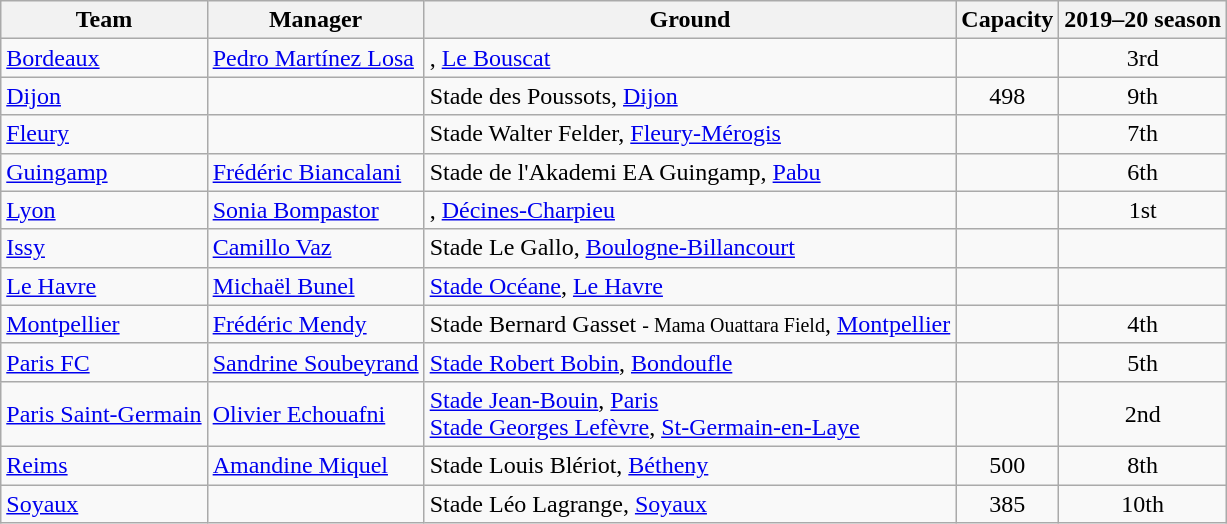<table class="wikitable sortable">
<tr>
<th>Team</th>
<th>Manager</th>
<th>Ground</th>
<th>Capacity</th>
<th data-sort-type=number>2019–20 season</th>
</tr>
<tr>
<td><a href='#'>Bordeaux</a></td>
<td> <a href='#'>Pedro Martínez Losa</a></td>
<td>, <a href='#'>Le Bouscat</a></td>
<td align="center"></td>
<td align="center">3rd</td>
</tr>
<tr>
<td><a href='#'>Dijon</a></td>
<td> </td>
<td>Stade des Poussots, <a href='#'>Dijon</a></td>
<td align="center">498</td>
<td align="center">9th</td>
</tr>
<tr>
<td><a href='#'>Fleury</a></td>
<td> </td>
<td>Stade Walter Felder, <a href='#'>Fleury-Mérogis</a></td>
<td align="center"></td>
<td align="center">7th</td>
</tr>
<tr>
<td><a href='#'>Guingamp</a></td>
<td> <a href='#'>Frédéric Biancalani</a></td>
<td>Stade de l'Akademi EA Guingamp, <a href='#'>Pabu</a></td>
<td align="center"></td>
<td align="center">6th</td>
</tr>
<tr>
<td><a href='#'>Lyon</a></td>
<td> <a href='#'>Sonia Bompastor</a></td>
<td>, <a href='#'>Décines-Charpieu</a></td>
<td align="center"></td>
<td align="center">1st</td>
</tr>
<tr>
<td><a href='#'>Issy</a></td>
<td> <a href='#'>Camillo Vaz</a></td>
<td>Stade Le Gallo, <a href='#'>Boulogne-Billancourt</a></td>
<td align="center"></td>
<td align="center"></td>
</tr>
<tr>
<td><a href='#'>Le Havre</a></td>
<td> <a href='#'>Michaël Bunel</a></td>
<td><a href='#'>Stade Océane</a>, <a href='#'>Le Havre</a></td>
<td align="center"></td>
<td align="center"></td>
</tr>
<tr>
<td><a href='#'>Montpellier</a></td>
<td> <a href='#'>Frédéric Mendy</a></td>
<td>Stade Bernard Gasset <small>- Mama Ouattara Field</small>, <a href='#'>Montpellier</a></td>
<td align="center"></td>
<td align="center">4th</td>
</tr>
<tr>
<td><a href='#'>Paris FC</a></td>
<td> <a href='#'>Sandrine Soubeyrand</a></td>
<td><a href='#'>Stade Robert Bobin</a>, <a href='#'>Bondoufle</a></td>
<td align="center"></td>
<td align="center">5th</td>
</tr>
<tr>
<td><a href='#'>Paris Saint-Germain</a></td>
<td> <a href='#'>Olivier Echouafni</a></td>
<td><a href='#'>Stade Jean-Bouin</a>, <a href='#'>Paris</a><br><a href='#'>Stade Georges Lefèvre</a>, <a href='#'>St-Germain-en-Laye</a></td>
<td align="center"><br></td>
<td align="center">2nd</td>
</tr>
<tr>
<td><a href='#'>Reims</a></td>
<td> <a href='#'>Amandine Miquel</a></td>
<td>Stade Louis Blériot, <a href='#'>Bétheny</a></td>
<td align="center">500</td>
<td align="center">8th</td>
</tr>
<tr>
<td><a href='#'>Soyaux</a></td>
<td> </td>
<td>Stade Léo Lagrange, <a href='#'>Soyaux</a></td>
<td align="center">385</td>
<td align="center">10th</td>
</tr>
</table>
